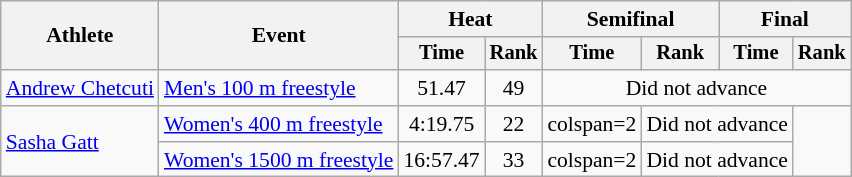<table class=wikitable style=font-size:90%;text-align:center>
<tr>
<th rowspan=2>Athlete</th>
<th rowspan=2>Event</th>
<th colspan=2>Heat</th>
<th colspan=2>Semifinal</th>
<th colspan=2>Final</th>
</tr>
<tr style=font-size:95%>
<th>Time</th>
<th>Rank</th>
<th>Time</th>
<th>Rank</th>
<th>Time</th>
<th>Rank</th>
</tr>
<tr>
<td align=left><a href='#'>Andrew Chetcuti</a></td>
<td align=left><a href='#'>Men's 100 m freestyle</a></td>
<td>51.47</td>
<td>49</td>
<td colspan="4">Did not advance</td>
</tr>
<tr>
<td rowspan="2" align="left"><a href='#'>Sasha Gatt</a></td>
<td align=left><a href='#'>Women's 400 m freestyle</a></td>
<td>4:19.75</td>
<td>22</td>
<td>colspan=2 </td>
<td colspan=2>Did not advance</td>
</tr>
<tr>
<td align=left><a href='#'>Women's 1500 m freestyle</a></td>
<td>16:57.47</td>
<td>33</td>
<td>colspan=2 </td>
<td colspan=2>Did not advance</td>
</tr>
</table>
